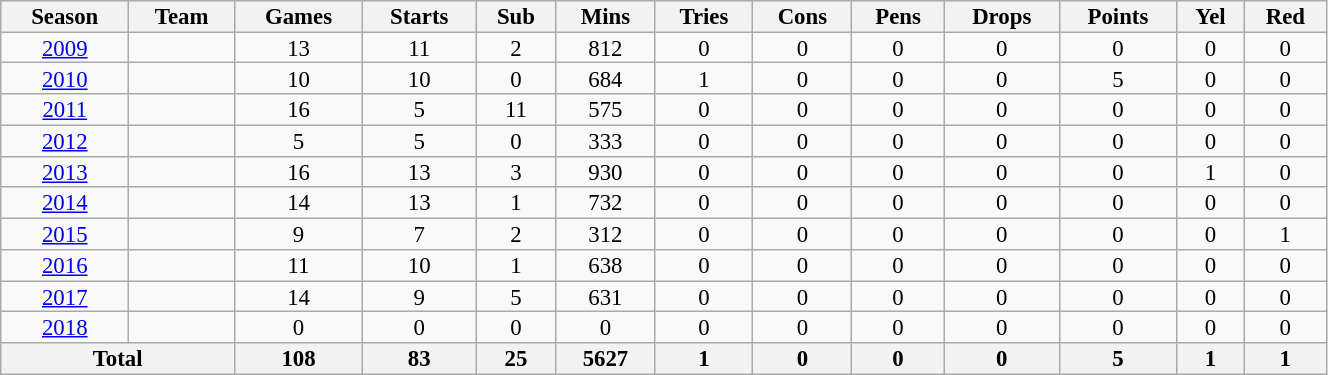<table class="wikitable" style="text-align:center; line-height:90%; font-size:95%; width:70%;">
<tr>
<th>Season</th>
<th>Team</th>
<th>Games</th>
<th>Starts</th>
<th>Sub</th>
<th>Mins</th>
<th>Tries</th>
<th>Cons</th>
<th>Pens</th>
<th>Drops</th>
<th>Points</th>
<th>Yel</th>
<th>Red</th>
</tr>
<tr>
<td><a href='#'>2009</a></td>
<td></td>
<td>13</td>
<td>11</td>
<td>2</td>
<td>812</td>
<td>0</td>
<td>0</td>
<td>0</td>
<td>0</td>
<td>0</td>
<td>0</td>
<td>0</td>
</tr>
<tr>
<td><a href='#'>2010</a></td>
<td></td>
<td>10</td>
<td>10</td>
<td>0</td>
<td>684</td>
<td>1</td>
<td>0</td>
<td>0</td>
<td>0</td>
<td>5</td>
<td>0</td>
<td>0</td>
</tr>
<tr>
<td><a href='#'>2011</a></td>
<td></td>
<td>16</td>
<td>5</td>
<td>11</td>
<td>575</td>
<td>0</td>
<td>0</td>
<td>0</td>
<td>0</td>
<td>0</td>
<td>0</td>
<td>0</td>
</tr>
<tr>
<td><a href='#'>2012</a></td>
<td></td>
<td>5</td>
<td>5</td>
<td>0</td>
<td>333</td>
<td>0</td>
<td>0</td>
<td>0</td>
<td>0</td>
<td>0</td>
<td>0</td>
<td>0</td>
</tr>
<tr>
<td><a href='#'>2013</a></td>
<td></td>
<td>16</td>
<td>13</td>
<td>3</td>
<td>930</td>
<td>0</td>
<td>0</td>
<td>0</td>
<td>0</td>
<td>0</td>
<td>1</td>
<td>0</td>
</tr>
<tr>
<td><a href='#'>2014</a></td>
<td></td>
<td>14</td>
<td>13</td>
<td>1</td>
<td>732</td>
<td>0</td>
<td>0</td>
<td>0</td>
<td>0</td>
<td>0</td>
<td>0</td>
<td>0</td>
</tr>
<tr>
<td><a href='#'>2015</a></td>
<td></td>
<td>9</td>
<td>7</td>
<td>2</td>
<td>312</td>
<td>0</td>
<td>0</td>
<td>0</td>
<td>0</td>
<td>0</td>
<td>0</td>
<td>1</td>
</tr>
<tr>
<td><a href='#'>2016</a></td>
<td></td>
<td>11</td>
<td>10</td>
<td>1</td>
<td>638</td>
<td>0</td>
<td>0</td>
<td>0</td>
<td>0</td>
<td>0</td>
<td>0</td>
<td>0</td>
</tr>
<tr>
<td><a href='#'>2017</a></td>
<td></td>
<td>14</td>
<td>9</td>
<td>5</td>
<td>631</td>
<td>0</td>
<td>0</td>
<td>0</td>
<td>0</td>
<td>0</td>
<td>0</td>
<td>0</td>
</tr>
<tr>
<td><a href='#'>2018</a></td>
<td></td>
<td>0</td>
<td>0</td>
<td>0</td>
<td>0</td>
<td>0</td>
<td>0</td>
<td>0</td>
<td>0</td>
<td>0</td>
<td>0</td>
<td>0</td>
</tr>
<tr>
<th colspan="2">Total</th>
<th>108</th>
<th>83</th>
<th>25</th>
<th>5627</th>
<th>1</th>
<th>0</th>
<th>0</th>
<th>0</th>
<th>5</th>
<th>1</th>
<th>1</th>
</tr>
</table>
